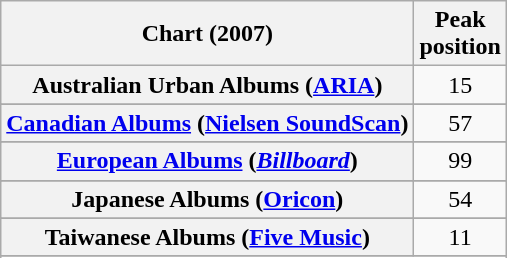<table class="wikitable sortable plainrowheaders" style="text-align:center">
<tr>
<th scope="col">Chart (2007)</th>
<th scope="col">Peak<br>position</th>
</tr>
<tr>
<th scope="row">Australian Urban Albums (<a href='#'>ARIA</a>)</th>
<td>15</td>
</tr>
<tr>
</tr>
<tr>
<th scope="row"><a href='#'>Canadian Albums</a> (<a href='#'>Nielsen SoundScan</a>)</th>
<td>57</td>
</tr>
<tr>
</tr>
<tr>
</tr>
<tr>
<th scope="row"><a href='#'>European Albums</a> (<em><a href='#'>Billboard</a></em>)</th>
<td>99</td>
</tr>
<tr>
</tr>
<tr>
</tr>
<tr>
</tr>
<tr>
<th scope="row">Japanese Albums (<a href='#'>Oricon</a>)</th>
<td>54</td>
</tr>
<tr>
</tr>
<tr>
</tr>
<tr>
<th scope="row">Taiwanese Albums (<a href='#'>Five Music</a>)</th>
<td>11</td>
</tr>
<tr>
</tr>
<tr>
</tr>
<tr>
</tr>
<tr>
</tr>
</table>
